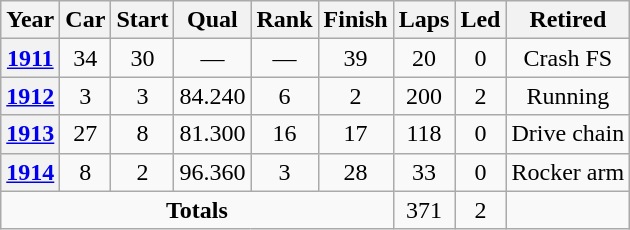<table class="wikitable" style="text-align:center">
<tr>
<th>Year</th>
<th>Car</th>
<th>Start</th>
<th>Qual</th>
<th>Rank</th>
<th>Finish</th>
<th>Laps</th>
<th>Led</th>
<th>Retired</th>
</tr>
<tr>
<th><a href='#'>1911</a></th>
<td>34</td>
<td>30</td>
<td>—</td>
<td>—</td>
<td>39</td>
<td>20</td>
<td>0</td>
<td>Crash FS</td>
</tr>
<tr>
<th><a href='#'>1912</a></th>
<td>3</td>
<td>3</td>
<td>84.240</td>
<td>6</td>
<td>2</td>
<td>200</td>
<td>2</td>
<td>Running</td>
</tr>
<tr>
<th><a href='#'>1913</a></th>
<td>27</td>
<td>8</td>
<td>81.300</td>
<td>16</td>
<td>17</td>
<td>118</td>
<td>0</td>
<td>Drive chain</td>
</tr>
<tr>
<th><a href='#'>1914</a></th>
<td>8</td>
<td>2</td>
<td>96.360</td>
<td>3</td>
<td>28</td>
<td>33</td>
<td>0</td>
<td>Rocker arm</td>
</tr>
<tr>
<td colspan=6><strong>Totals</strong></td>
<td>371</td>
<td>2</td>
<td></td>
</tr>
</table>
